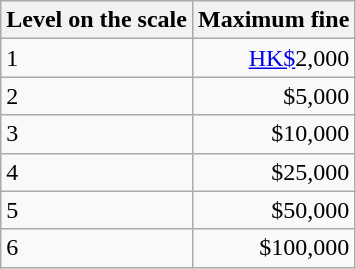<table class="wikitable">
<tr>
<th>Level on the scale</th>
<th>Maximum fine</th>
</tr>
<tr>
<td>1</td>
<td align="right"><a href='#'>HK$</a>2,000</td>
</tr>
<tr>
<td>2</td>
<td align="right">$5,000</td>
</tr>
<tr>
<td>3</td>
<td align="right">$10,000</td>
</tr>
<tr>
<td>4</td>
<td align="right">$25,000</td>
</tr>
<tr>
<td>5</td>
<td align="right">$50,000</td>
</tr>
<tr>
<td>6</td>
<td align="right">$100,000</td>
</tr>
</table>
